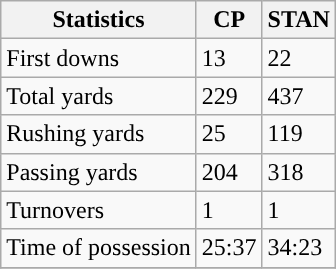<table class="wikitable" style="float: left;">
<tr>
<th>Statistics</th>
<th>CP</th>
<th>STAN</th>
</tr>
<tr>
<td>First downs</td>
<td>13</td>
<td>22</td>
</tr>
<tr>
<td>Total yards</td>
<td>229</td>
<td>437</td>
</tr>
<tr>
<td>Rushing yards</td>
<td>25</td>
<td>119</td>
</tr>
<tr>
<td>Passing yards</td>
<td>204</td>
<td>318</td>
</tr>
<tr>
<td>Turnovers</td>
<td>1</td>
<td>1</td>
</tr>
<tr>
<td>Time of possession</td>
<td>25:37</td>
<td>34:23</td>
</tr>
<tr>
</tr>
</table>
